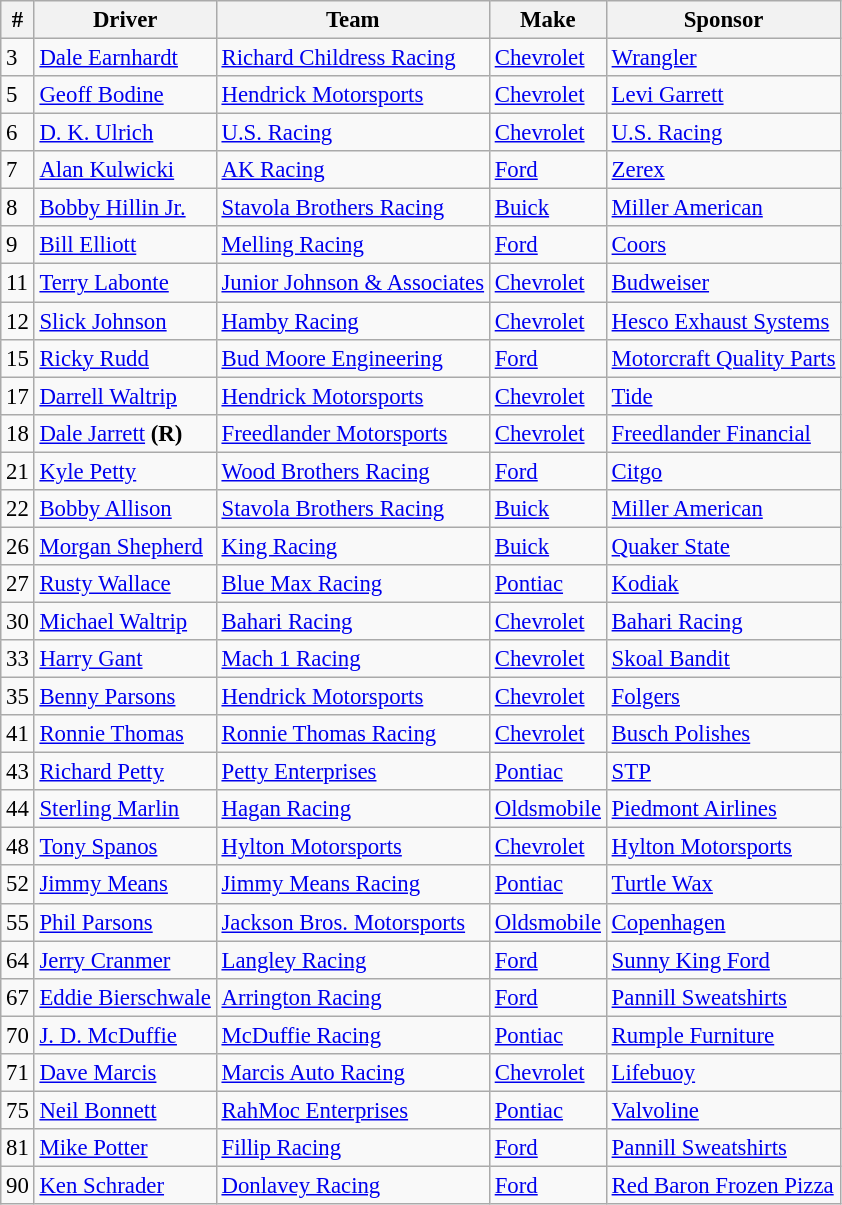<table class="wikitable" style="font-size:95%">
<tr>
<th>#</th>
<th>Driver</th>
<th>Team</th>
<th>Make</th>
<th>Sponsor</th>
</tr>
<tr>
<td>3</td>
<td><a href='#'>Dale Earnhardt</a></td>
<td><a href='#'>Richard Childress Racing</a></td>
<td><a href='#'>Chevrolet</a></td>
<td><a href='#'>Wrangler</a></td>
</tr>
<tr>
<td>5</td>
<td><a href='#'>Geoff Bodine</a></td>
<td><a href='#'>Hendrick Motorsports</a></td>
<td><a href='#'>Chevrolet</a></td>
<td><a href='#'>Levi Garrett</a></td>
</tr>
<tr>
<td>6</td>
<td><a href='#'>D. K. Ulrich</a></td>
<td><a href='#'>U.S. Racing</a></td>
<td><a href='#'>Chevrolet</a></td>
<td><a href='#'>U.S. Racing</a></td>
</tr>
<tr>
<td>7</td>
<td><a href='#'>Alan Kulwicki</a></td>
<td><a href='#'>AK Racing</a></td>
<td><a href='#'>Ford</a></td>
<td><a href='#'>Zerex</a></td>
</tr>
<tr>
<td>8</td>
<td><a href='#'>Bobby Hillin Jr.</a></td>
<td><a href='#'>Stavola Brothers Racing</a></td>
<td><a href='#'>Buick</a></td>
<td><a href='#'>Miller American</a></td>
</tr>
<tr>
<td>9</td>
<td><a href='#'>Bill Elliott</a></td>
<td><a href='#'>Melling Racing</a></td>
<td><a href='#'>Ford</a></td>
<td><a href='#'>Coors</a></td>
</tr>
<tr>
<td>11</td>
<td><a href='#'>Terry Labonte</a></td>
<td><a href='#'>Junior Johnson & Associates</a></td>
<td><a href='#'>Chevrolet</a></td>
<td><a href='#'>Budweiser</a></td>
</tr>
<tr>
<td>12</td>
<td><a href='#'>Slick Johnson</a></td>
<td><a href='#'>Hamby Racing</a></td>
<td><a href='#'>Chevrolet</a></td>
<td><a href='#'>Hesco Exhaust Systems</a></td>
</tr>
<tr>
<td>15</td>
<td><a href='#'>Ricky Rudd</a></td>
<td><a href='#'>Bud Moore Engineering</a></td>
<td><a href='#'>Ford</a></td>
<td><a href='#'>Motorcraft Quality Parts</a></td>
</tr>
<tr>
<td>17</td>
<td><a href='#'>Darrell Waltrip</a></td>
<td><a href='#'>Hendrick Motorsports</a></td>
<td><a href='#'>Chevrolet</a></td>
<td><a href='#'>Tide</a></td>
</tr>
<tr>
<td>18</td>
<td><a href='#'>Dale Jarrett</a> <strong>(R)</strong></td>
<td><a href='#'>Freedlander Motorsports</a></td>
<td><a href='#'>Chevrolet</a></td>
<td><a href='#'>Freedlander Financial</a></td>
</tr>
<tr>
<td>21</td>
<td><a href='#'>Kyle Petty</a></td>
<td><a href='#'>Wood Brothers Racing</a></td>
<td><a href='#'>Ford</a></td>
<td><a href='#'>Citgo</a></td>
</tr>
<tr>
<td>22</td>
<td><a href='#'>Bobby Allison</a></td>
<td><a href='#'>Stavola Brothers Racing</a></td>
<td><a href='#'>Buick</a></td>
<td><a href='#'>Miller American</a></td>
</tr>
<tr>
<td>26</td>
<td><a href='#'>Morgan Shepherd</a></td>
<td><a href='#'>King Racing</a></td>
<td><a href='#'>Buick</a></td>
<td><a href='#'>Quaker State</a></td>
</tr>
<tr>
<td>27</td>
<td><a href='#'>Rusty Wallace</a></td>
<td><a href='#'>Blue Max Racing</a></td>
<td><a href='#'>Pontiac</a></td>
<td><a href='#'>Kodiak</a></td>
</tr>
<tr>
<td>30</td>
<td><a href='#'>Michael Waltrip</a></td>
<td><a href='#'>Bahari Racing</a></td>
<td><a href='#'>Chevrolet</a></td>
<td><a href='#'>Bahari Racing</a></td>
</tr>
<tr>
<td>33</td>
<td><a href='#'>Harry Gant</a></td>
<td><a href='#'>Mach 1 Racing</a></td>
<td><a href='#'>Chevrolet</a></td>
<td><a href='#'>Skoal Bandit</a></td>
</tr>
<tr>
<td>35</td>
<td><a href='#'>Benny Parsons</a></td>
<td><a href='#'>Hendrick Motorsports</a></td>
<td><a href='#'>Chevrolet</a></td>
<td><a href='#'>Folgers</a></td>
</tr>
<tr>
<td>41</td>
<td><a href='#'>Ronnie Thomas</a></td>
<td><a href='#'>Ronnie Thomas Racing</a></td>
<td><a href='#'>Chevrolet</a></td>
<td><a href='#'>Busch Polishes</a></td>
</tr>
<tr>
<td>43</td>
<td><a href='#'>Richard Petty</a></td>
<td><a href='#'>Petty Enterprises</a></td>
<td><a href='#'>Pontiac</a></td>
<td><a href='#'>STP</a></td>
</tr>
<tr>
<td>44</td>
<td><a href='#'>Sterling Marlin</a></td>
<td><a href='#'>Hagan Racing</a></td>
<td><a href='#'>Oldsmobile</a></td>
<td><a href='#'>Piedmont Airlines</a></td>
</tr>
<tr>
<td>48</td>
<td><a href='#'>Tony Spanos</a></td>
<td><a href='#'>Hylton Motorsports</a></td>
<td><a href='#'>Chevrolet</a></td>
<td><a href='#'>Hylton Motorsports</a></td>
</tr>
<tr>
<td>52</td>
<td><a href='#'>Jimmy Means</a></td>
<td><a href='#'>Jimmy Means Racing</a></td>
<td><a href='#'>Pontiac</a></td>
<td><a href='#'>Turtle Wax</a></td>
</tr>
<tr>
<td>55</td>
<td><a href='#'>Phil Parsons</a></td>
<td><a href='#'>Jackson Bros. Motorsports</a></td>
<td><a href='#'>Oldsmobile</a></td>
<td><a href='#'>Copenhagen</a></td>
</tr>
<tr>
<td>64</td>
<td><a href='#'>Jerry Cranmer</a></td>
<td><a href='#'>Langley Racing</a></td>
<td><a href='#'>Ford</a></td>
<td><a href='#'>Sunny King Ford</a></td>
</tr>
<tr>
<td>67</td>
<td><a href='#'>Eddie Bierschwale</a></td>
<td><a href='#'>Arrington Racing</a></td>
<td><a href='#'>Ford</a></td>
<td><a href='#'>Pannill Sweatshirts</a></td>
</tr>
<tr>
<td>70</td>
<td><a href='#'>J. D. McDuffie</a></td>
<td><a href='#'>McDuffie Racing</a></td>
<td><a href='#'>Pontiac</a></td>
<td><a href='#'>Rumple Furniture</a></td>
</tr>
<tr>
<td>71</td>
<td><a href='#'>Dave Marcis</a></td>
<td><a href='#'>Marcis Auto Racing</a></td>
<td><a href='#'>Chevrolet</a></td>
<td><a href='#'>Lifebuoy</a></td>
</tr>
<tr>
<td>75</td>
<td><a href='#'>Neil Bonnett</a></td>
<td><a href='#'>RahMoc Enterprises</a></td>
<td><a href='#'>Pontiac</a></td>
<td><a href='#'>Valvoline</a></td>
</tr>
<tr>
<td>81</td>
<td><a href='#'>Mike Potter</a></td>
<td><a href='#'>Fillip Racing</a></td>
<td><a href='#'>Ford</a></td>
<td><a href='#'>Pannill Sweatshirts</a></td>
</tr>
<tr>
<td>90</td>
<td><a href='#'>Ken Schrader</a></td>
<td><a href='#'>Donlavey Racing</a></td>
<td><a href='#'>Ford</a></td>
<td><a href='#'>Red Baron Frozen Pizza</a></td>
</tr>
</table>
